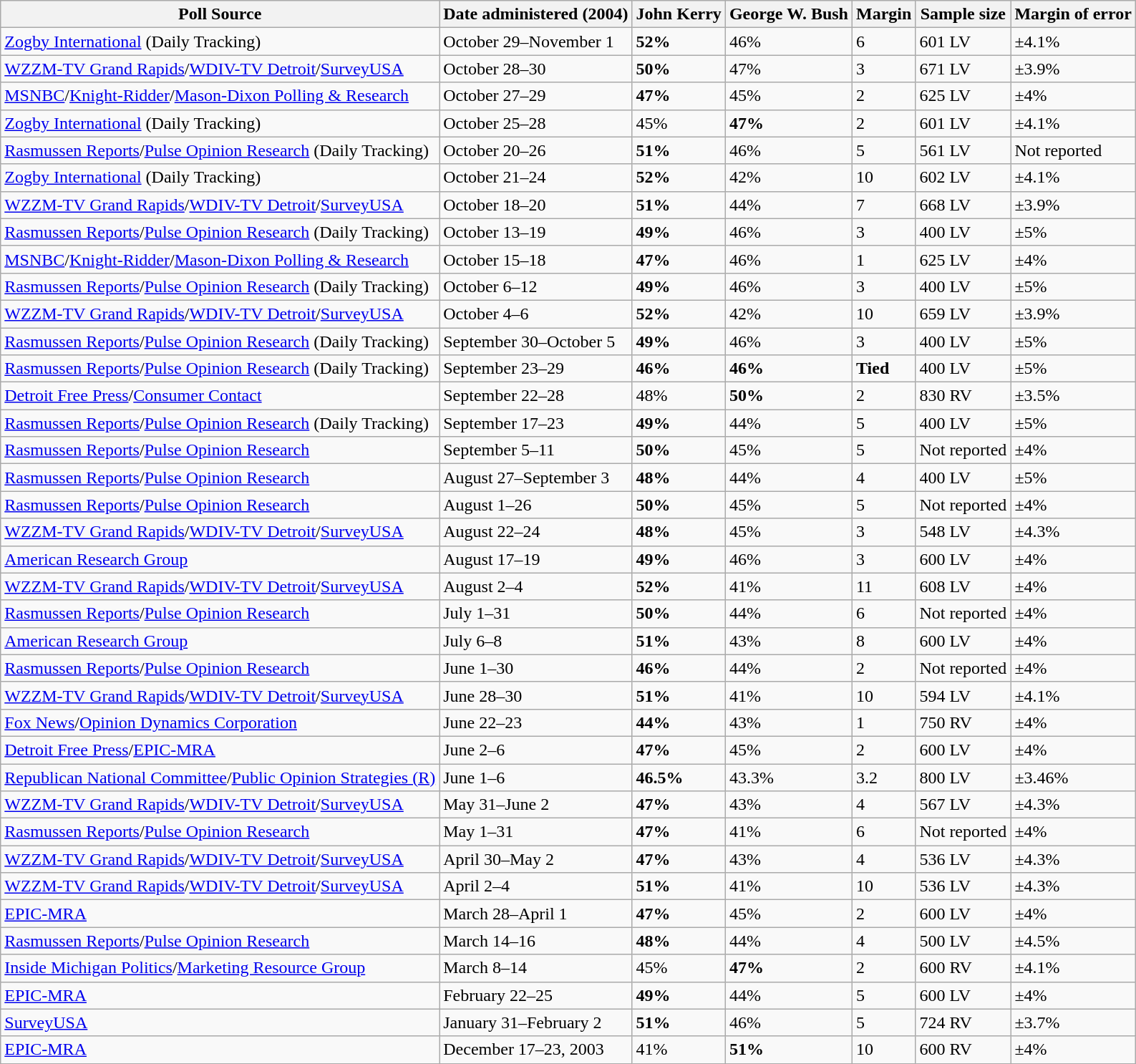<table class="wikitable">
<tr>
<th>Poll Source</th>
<th>Date administered (2004)</th>
<th>John Kerry</th>
<th>George W. Bush</th>
<th>Margin</th>
<th>Sample size</th>
<th>Margin of error</th>
</tr>
<tr>
<td><a href='#'>Zogby International</a> (Daily Tracking)</td>
<td>October 29–November 1</td>
<td><strong>52%</strong></td>
<td>46%</td>
<td>6</td>
<td>601 LV</td>
<td>±4.1%</td>
</tr>
<tr>
<td><a href='#'>WZZM-TV Grand Rapids</a>/<a href='#'>WDIV-TV Detroit</a>/<a href='#'>SurveyUSA</a></td>
<td>October 28–30</td>
<td><strong>50%</strong></td>
<td>47%</td>
<td>3</td>
<td>671 LV</td>
<td>±3.9%</td>
</tr>
<tr>
<td><a href='#'>MSNBC</a>/<a href='#'>Knight-Ridder</a>/<a href='#'>Mason-Dixon Polling & Research</a></td>
<td>October 27–29</td>
<td><strong>47%</strong></td>
<td>45%</td>
<td>2</td>
<td>625 LV</td>
<td>±4%</td>
</tr>
<tr>
<td><a href='#'>Zogby International</a> (Daily Tracking)</td>
<td>October 25–28</td>
<td>45%</td>
<td><strong>47%</strong></td>
<td>2</td>
<td>601 LV</td>
<td>±4.1%</td>
</tr>
<tr>
<td><a href='#'>Rasmussen Reports</a>/<a href='#'>Pulse Opinion Research</a> (Daily Tracking)</td>
<td>October 20–26</td>
<td><strong>51%</strong></td>
<td>46%</td>
<td>5</td>
<td>561 LV</td>
<td>Not reported</td>
</tr>
<tr>
<td><a href='#'>Zogby International</a> (Daily Tracking)</td>
<td>October 21–24</td>
<td><strong>52%</strong></td>
<td>42%</td>
<td>10</td>
<td>602 LV</td>
<td>±4.1%</td>
</tr>
<tr>
<td><a href='#'>WZZM-TV Grand Rapids</a>/<a href='#'>WDIV-TV Detroit</a>/<a href='#'>SurveyUSA</a></td>
<td>October 18–20</td>
<td><strong>51%</strong></td>
<td>44%</td>
<td>7</td>
<td>668 LV</td>
<td>±3.9%</td>
</tr>
<tr>
<td><a href='#'>Rasmussen Reports</a>/<a href='#'>Pulse Opinion Research</a> (Daily Tracking)</td>
<td>October 13–19</td>
<td><strong>49%</strong></td>
<td>46%</td>
<td>3</td>
<td>400 LV</td>
<td>±5%</td>
</tr>
<tr>
<td><a href='#'>MSNBC</a>/<a href='#'>Knight-Ridder</a>/<a href='#'>Mason-Dixon Polling & Research</a></td>
<td>October 15–18</td>
<td><strong>47%</strong></td>
<td>46%</td>
<td>1</td>
<td>625 LV</td>
<td>±4%</td>
</tr>
<tr>
<td><a href='#'>Rasmussen Reports</a>/<a href='#'>Pulse Opinion Research</a> (Daily Tracking)</td>
<td>October 6–12</td>
<td><strong>49%</strong></td>
<td>46%</td>
<td>3</td>
<td>400 LV</td>
<td>±5%</td>
</tr>
<tr>
<td><a href='#'>WZZM-TV Grand Rapids</a>/<a href='#'>WDIV-TV Detroit</a>/<a href='#'>SurveyUSA</a></td>
<td>October 4–6</td>
<td><strong>52%</strong></td>
<td>42%</td>
<td>10</td>
<td>659 LV</td>
<td>±3.9%</td>
</tr>
<tr>
<td><a href='#'>Rasmussen Reports</a>/<a href='#'>Pulse Opinion Research</a> (Daily Tracking)</td>
<td>September 30–October 5</td>
<td><strong>49%</strong></td>
<td>46%</td>
<td>3</td>
<td>400 LV</td>
<td>±5%</td>
</tr>
<tr>
<td><a href='#'>Rasmussen Reports</a>/<a href='#'>Pulse Opinion Research</a> (Daily Tracking)</td>
<td>September 23–29</td>
<td><strong>46%</strong></td>
<td><strong>46%</strong></td>
<td><strong>Tied</strong></td>
<td>400 LV</td>
<td>±5%</td>
</tr>
<tr>
<td><a href='#'>Detroit Free Press</a>/<a href='#'>Consumer Contact</a></td>
<td>September 22–28</td>
<td>48%</td>
<td><strong>50%</strong></td>
<td>2</td>
<td>830 RV</td>
<td>±3.5%</td>
</tr>
<tr>
<td><a href='#'>Rasmussen Reports</a>/<a href='#'>Pulse Opinion Research</a> (Daily Tracking)</td>
<td>September 17–23</td>
<td><strong>49%</strong></td>
<td>44%</td>
<td>5</td>
<td>400 LV</td>
<td>±5%</td>
</tr>
<tr>
<td><a href='#'>Rasmussen Reports</a>/<a href='#'>Pulse Opinion Research</a></td>
<td>September 5–11</td>
<td><strong>50%</strong></td>
<td>45%</td>
<td>5</td>
<td>Not reported</td>
<td>±4%</td>
</tr>
<tr>
<td><a href='#'>Rasmussen Reports</a>/<a href='#'>Pulse Opinion Research</a></td>
<td>August 27–September 3</td>
<td><strong>48%</strong></td>
<td>44%</td>
<td>4</td>
<td>400 LV</td>
<td>±5%</td>
</tr>
<tr>
<td><a href='#'>Rasmussen Reports</a>/<a href='#'>Pulse Opinion Research</a></td>
<td>August 1–26</td>
<td><strong>50%</strong></td>
<td>45%</td>
<td>5</td>
<td>Not reported</td>
<td>±4%</td>
</tr>
<tr>
<td><a href='#'>WZZM-TV Grand Rapids</a>/<a href='#'>WDIV-TV Detroit</a>/<a href='#'>SurveyUSA</a></td>
<td>August 22–24</td>
<td><strong>48%</strong></td>
<td>45%</td>
<td>3</td>
<td>548 LV</td>
<td>±4.3%</td>
</tr>
<tr>
<td><a href='#'>American Research Group</a></td>
<td>August 17–19</td>
<td><strong>49%</strong></td>
<td>46%</td>
<td>3</td>
<td>600 LV</td>
<td>±4%</td>
</tr>
<tr>
<td><a href='#'>WZZM-TV Grand Rapids</a>/<a href='#'>WDIV-TV Detroit</a>/<a href='#'>SurveyUSA</a></td>
<td>August 2–4</td>
<td><strong>52%</strong></td>
<td>41%</td>
<td>11</td>
<td>608 LV</td>
<td>±4%</td>
</tr>
<tr>
<td><a href='#'>Rasmussen Reports</a>/<a href='#'>Pulse Opinion Research</a></td>
<td>July 1–31</td>
<td><strong>50%</strong></td>
<td>44%</td>
<td>6</td>
<td>Not reported</td>
<td>±4%</td>
</tr>
<tr>
<td><a href='#'>American Research Group</a></td>
<td>July 6–8</td>
<td><strong>51%</strong></td>
<td>43%</td>
<td>8</td>
<td>600 LV</td>
<td>±4%</td>
</tr>
<tr>
<td><a href='#'>Rasmussen Reports</a>/<a href='#'>Pulse Opinion Research</a></td>
<td>June 1–30</td>
<td><strong>46%</strong></td>
<td>44%</td>
<td>2</td>
<td>Not reported</td>
<td>±4%</td>
</tr>
<tr>
<td><a href='#'>WZZM-TV Grand Rapids</a>/<a href='#'>WDIV-TV Detroit</a>/<a href='#'>SurveyUSA</a></td>
<td>June 28–30</td>
<td><strong>51%</strong></td>
<td>41%</td>
<td>10</td>
<td>594 LV</td>
<td>±4.1%</td>
</tr>
<tr>
<td><a href='#'>Fox News</a>/<a href='#'>Opinion Dynamics Corporation</a></td>
<td>June 22–23</td>
<td><strong>44%</strong></td>
<td>43%</td>
<td>1</td>
<td>750 RV</td>
<td>±4%</td>
</tr>
<tr>
<td><a href='#'>Detroit Free Press</a>/<a href='#'>EPIC-MRA</a></td>
<td>June 2–6</td>
<td><strong>47%</strong></td>
<td>45%</td>
<td>2</td>
<td>600 LV</td>
<td>±4%</td>
</tr>
<tr>
<td><a href='#'>Republican National Committee</a>/<a href='#'>Public Opinion Strategies (R)</a></td>
<td>June 1–6</td>
<td><strong>46.5%</strong></td>
<td>43.3%</td>
<td>3.2</td>
<td>800 LV</td>
<td>±3.46%</td>
</tr>
<tr>
<td><a href='#'>WZZM-TV Grand Rapids</a>/<a href='#'>WDIV-TV Detroit</a>/<a href='#'>SurveyUSA</a></td>
<td>May 31–June 2</td>
<td><strong>47%</strong></td>
<td>43%</td>
<td>4</td>
<td>567 LV</td>
<td>±4.3%</td>
</tr>
<tr>
<td><a href='#'>Rasmussen Reports</a>/<a href='#'>Pulse Opinion Research</a></td>
<td>May 1–31</td>
<td><strong>47%</strong></td>
<td>41%</td>
<td>6</td>
<td>Not reported</td>
<td>±4%</td>
</tr>
<tr>
<td><a href='#'>WZZM-TV Grand Rapids</a>/<a href='#'>WDIV-TV Detroit</a>/<a href='#'>SurveyUSA</a></td>
<td>April 30–May 2</td>
<td><strong>47%</strong></td>
<td>43%</td>
<td>4</td>
<td>536 LV</td>
<td>±4.3%</td>
</tr>
<tr>
<td><a href='#'>WZZM-TV Grand Rapids</a>/<a href='#'>WDIV-TV Detroit</a>/<a href='#'>SurveyUSA</a></td>
<td>April 2–4</td>
<td><strong>51%</strong></td>
<td>41%</td>
<td>10</td>
<td>536 LV</td>
<td>±4.3%</td>
</tr>
<tr>
<td><a href='#'>EPIC-MRA</a></td>
<td>March 28–April 1</td>
<td><strong>47%</strong></td>
<td>45%</td>
<td>2</td>
<td>600 LV</td>
<td>±4%</td>
</tr>
<tr>
<td><a href='#'>Rasmussen Reports</a>/<a href='#'>Pulse Opinion Research</a></td>
<td>March 14–16</td>
<td><strong>48%</strong></td>
<td>44%</td>
<td>4</td>
<td>500 LV</td>
<td>±4.5%</td>
</tr>
<tr>
<td><a href='#'>Inside Michigan Politics</a>/<a href='#'>Marketing Resource Group</a></td>
<td>March 8–14</td>
<td>45%</td>
<td><strong>47%</strong></td>
<td>2</td>
<td>600 RV</td>
<td>±4.1%</td>
</tr>
<tr>
<td><a href='#'>EPIC-MRA</a></td>
<td>February 22–25</td>
<td><strong>49%</strong></td>
<td>44%</td>
<td>5</td>
<td>600 LV</td>
<td>±4%</td>
</tr>
<tr>
<td><a href='#'>SurveyUSA</a></td>
<td>January 31–February 2</td>
<td><strong>51%</strong></td>
<td>46%</td>
<td>5</td>
<td>724 RV</td>
<td>±3.7%</td>
</tr>
<tr>
<td><a href='#'>EPIC-MRA</a></td>
<td>December 17–23, 2003</td>
<td>41%</td>
<td><strong>51%</strong></td>
<td>10</td>
<td>600 RV</td>
<td>±4%</td>
</tr>
</table>
